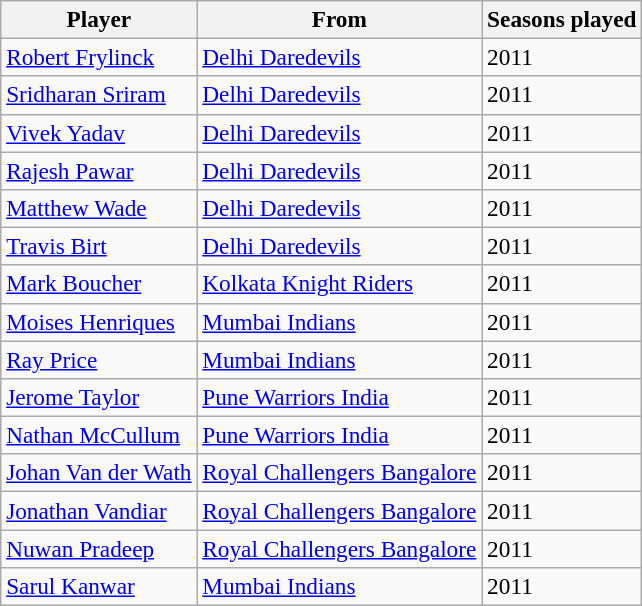<table class="wikitable" style="font-size:97%;">
<tr>
<th>Player</th>
<th>From</th>
<th>Seasons played</th>
</tr>
<tr>
<td> <a href='#'>Robert Frylinck</a></td>
<td><a href='#'>Delhi Daredevils</a></td>
<td>2011</td>
</tr>
<tr>
<td> <a href='#'>Sridharan Sriram</a></td>
<td><a href='#'>Delhi Daredevils</a></td>
<td>2011</td>
</tr>
<tr>
<td> <a href='#'>Vivek Yadav</a></td>
<td><a href='#'>Delhi Daredevils</a></td>
<td>2011</td>
</tr>
<tr>
<td> <a href='#'>Rajesh Pawar</a></td>
<td><a href='#'>Delhi Daredevils</a></td>
<td>2011</td>
</tr>
<tr>
<td> <a href='#'>Matthew Wade</a></td>
<td><a href='#'>Delhi Daredevils</a></td>
<td>2011</td>
</tr>
<tr>
<td> <a href='#'>Travis Birt</a></td>
<td><a href='#'>Delhi Daredevils</a></td>
<td>2011</td>
</tr>
<tr>
<td> <a href='#'>Mark Boucher</a></td>
<td><a href='#'>Kolkata Knight Riders</a></td>
<td>2011</td>
</tr>
<tr>
<td> <a href='#'>Moises Henriques</a></td>
<td><a href='#'>Mumbai Indians</a></td>
<td>2011</td>
</tr>
<tr>
<td> <a href='#'>Ray Price</a></td>
<td><a href='#'>Mumbai Indians</a></td>
<td>2011</td>
</tr>
<tr>
<td> <a href='#'>Jerome Taylor</a></td>
<td><a href='#'>Pune Warriors India</a></td>
<td>2011</td>
</tr>
<tr>
<td> <a href='#'>Nathan McCullum</a></td>
<td><a href='#'>Pune Warriors India</a></td>
<td>2011</td>
</tr>
<tr>
<td> <a href='#'>Johan Van der Wath</a></td>
<td><a href='#'>Royal Challengers Bangalore</a></td>
<td>2011</td>
</tr>
<tr>
<td> <a href='#'>Jonathan Vandiar</a></td>
<td><a href='#'>Royal Challengers Bangalore</a></td>
<td>2011</td>
</tr>
<tr>
<td> <a href='#'>Nuwan Pradeep</a></td>
<td><a href='#'>Royal Challengers Bangalore</a></td>
<td>2011</td>
</tr>
<tr>
<td> <a href='#'>Sarul Kanwar</a></td>
<td><a href='#'>Mumbai Indians</a></td>
<td>2011</td>
</tr>
</table>
